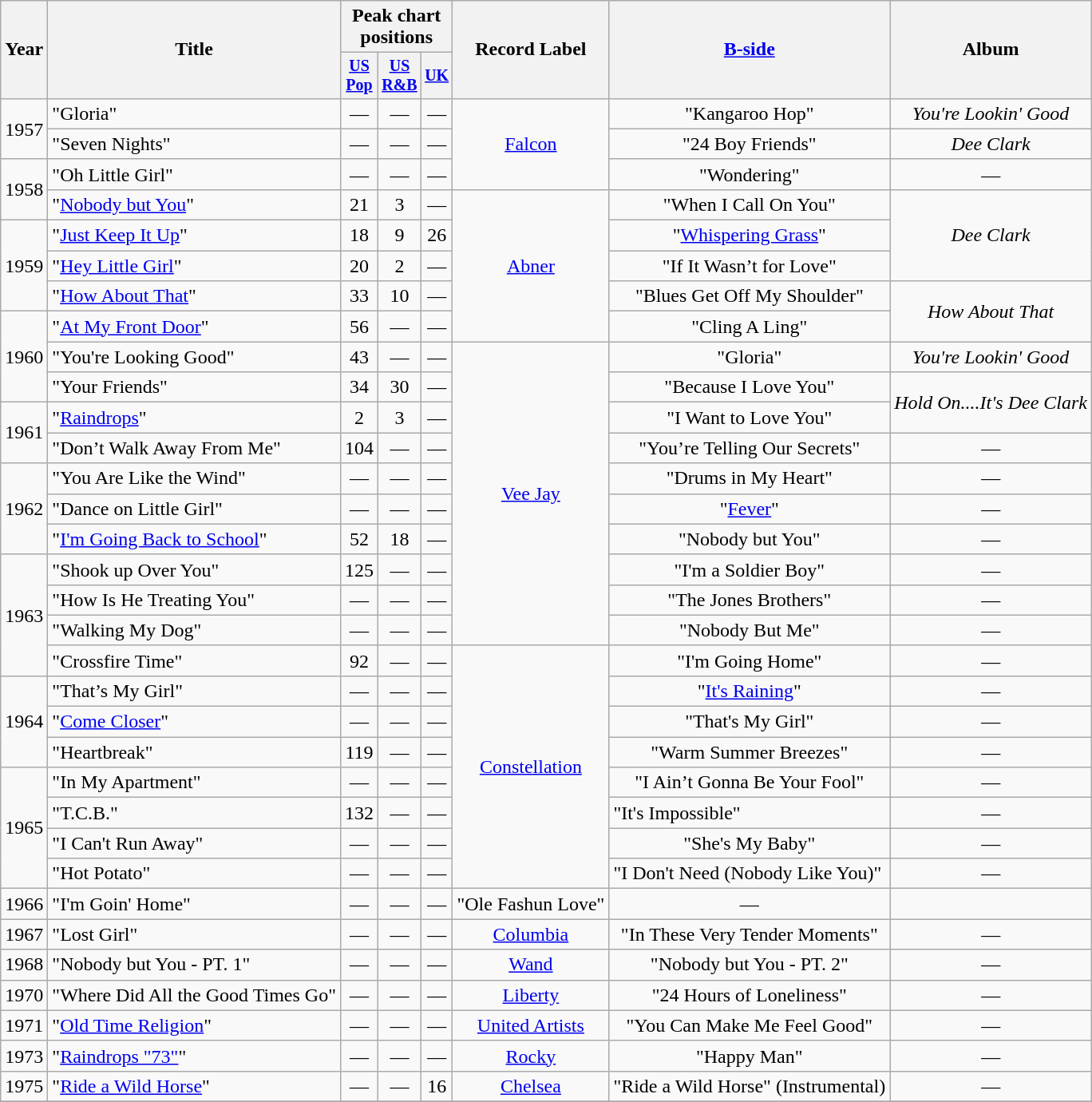<table class="wikitable" style=text-align:center;>
<tr>
<th rowspan="2">Year</th>
<th rowspan="2">Title</th>
<th colspan="3">Peak chart<br>positions</th>
<th rowspan="2">Record Label</th>
<th rowspan="2"><a href='#'>B-side</a></th>
<th rowspan="2">Album</th>
</tr>
<tr style="font-size:smaller;">
<th align=centre><a href='#'>US<br>Pop</a><br>
</th>
<th align=centre><a href='#'>US<br>R&B</a></th>
<th align=centre><a href='#'>UK</a></th>
</tr>
<tr>
<td rowspan="2">1957</td>
<td align=left>"Gloria"</td>
<td>—</td>
<td>—</td>
<td>—</td>
<td rowspan="3"><a href='#'>Falcon</a></td>
<td>"Kangaroo Hop"</td>
<td rowspan=""><em>You're Lookin' Good</em></td>
</tr>
<tr>
<td align=left>"Seven Nights"</td>
<td>—</td>
<td>—</td>
<td>—</td>
<td>"24 Boy Friends"</td>
<td rowspan=""><em>Dee Clark</em></td>
</tr>
<tr>
<td rowspan="2">1958</td>
<td align=left>"Oh Little Girl"</td>
<td>—</td>
<td>—</td>
<td>—</td>
<td>"Wondering"</td>
<td rowspan="">—</td>
</tr>
<tr>
<td align=left>"<a href='#'>Nobody but You</a>"</td>
<td>21</td>
<td>3</td>
<td>—</td>
<td rowspan="5"><a href='#'>Abner</a></td>
<td>"When I Call On You"</td>
<td rowspan="3"><em>Dee Clark</em></td>
</tr>
<tr>
<td rowspan="3">1959</td>
<td align=left>"<a href='#'>Just Keep It Up</a>"</td>
<td>18</td>
<td>9</td>
<td>26</td>
<td>"<a href='#'>Whispering Grass</a>"</td>
</tr>
<tr>
<td align=left>"<a href='#'>Hey Little Girl</a>"</td>
<td>20</td>
<td>2</td>
<td>—</td>
<td>"If It Wasn’t for Love"</td>
</tr>
<tr>
<td align=left>"<a href='#'>How About That</a>"</td>
<td>33</td>
<td>10</td>
<td>—</td>
<td>"Blues Get Off My Shoulder"</td>
<td rowspan="2"><em>How About That</em></td>
</tr>
<tr>
<td rowspan="3">1960</td>
<td align=left>"<a href='#'>At My Front Door</a>"</td>
<td>56</td>
<td>—</td>
<td>—</td>
<td>"Cling A Ling"</td>
</tr>
<tr>
<td align=left>"You're Looking Good"</td>
<td>43</td>
<td>—</td>
<td>—</td>
<td rowspan="10"><a href='#'>Vee Jay</a></td>
<td>"Gloria"</td>
<td rowspan=""><em>You're Lookin' Good</em></td>
</tr>
<tr>
<td align=left>"Your Friends"</td>
<td>34</td>
<td>30</td>
<td>—</td>
<td>"Because I Love You"</td>
<td rowspan="2"><em>Hold On....It's Dee Clark</em></td>
</tr>
<tr>
<td rowspan="2">1961</td>
<td align=left>"<a href='#'>Raindrops</a>"</td>
<td>2</td>
<td>3</td>
<td>—</td>
<td>"I Want to Love You"</td>
</tr>
<tr>
<td align=left>"Don’t Walk Away From Me"</td>
<td>104</td>
<td>—</td>
<td>—</td>
<td>"You’re Telling Our Secrets"</td>
<td rowspan="">—</td>
</tr>
<tr>
<td rowspan="3">1962</td>
<td align=left>"You Are Like the Wind"</td>
<td>—</td>
<td>—</td>
<td>—</td>
<td>"Drums in My Heart"</td>
<td rowspan="">—</td>
</tr>
<tr>
<td align=left>"Dance on Little Girl"</td>
<td>—</td>
<td>—</td>
<td>—</td>
<td>"<a href='#'>Fever</a>"</td>
<td rowspan="">—</td>
</tr>
<tr>
<td align=left>"<a href='#'>I'm Going Back to School</a>"</td>
<td>52</td>
<td>18</td>
<td>—</td>
<td>"Nobody but You"</td>
<td rowspan="">—</td>
</tr>
<tr>
<td rowspan="4">1963</td>
<td align=left>"Shook up Over You"</td>
<td>125</td>
<td>—</td>
<td>—</td>
<td>"I'm a Soldier Boy"</td>
<td rowspan="">—</td>
</tr>
<tr>
<td align=left>"How Is He Treating You"</td>
<td>—</td>
<td>—</td>
<td>—</td>
<td>"The Jones Brothers"</td>
<td rowspan="">—</td>
</tr>
<tr>
<td align=left>"Walking My Dog"</td>
<td>—</td>
<td>—</td>
<td>—</td>
<td>"Nobody But Me"</td>
<td rowspan="">—</td>
</tr>
<tr>
<td align=left>"Crossfire Time"</td>
<td>92</td>
<td>—</td>
<td>—</td>
<td rowspan="8"><a href='#'>Constellation</a></td>
<td>"I'm Going Home"</td>
<td rowspan="">—</td>
</tr>
<tr>
<td rowspan="3">1964</td>
<td align=left>"That’s My Girl"</td>
<td>—</td>
<td>—</td>
<td>—</td>
<td>"<a href='#'>It's Raining</a>"</td>
<td rowspan="">—</td>
</tr>
<tr>
<td align=left>"<a href='#'>Come Closer</a>"</td>
<td>—</td>
<td>—</td>
<td>—</td>
<td>"That's My Girl"</td>
<td rowspan="">—</td>
</tr>
<tr>
<td align=left>"Heartbreak"</td>
<td>119</td>
<td>—</td>
<td>—</td>
<td>"Warm Summer Breezes"</td>
<td rowspan="">—</td>
</tr>
<tr>
<td rowspan="4">1965</td>
<td align=left>"In My Apartment"</td>
<td>—</td>
<td>—</td>
<td>—</td>
<td>"I Ain’t Gonna Be Your Fool"</td>
<td rowspan="">—</td>
</tr>
<tr>
<td align=left>"T.C.B."</td>
<td>132</td>
<td>—</td>
<td>—</td>
<td align=left>"It's Impossible"</td>
<td rowspan="">—</td>
</tr>
<tr>
<td align=left>"I Can't Run Away"</td>
<td>—</td>
<td>—</td>
<td>—</td>
<td>"She's My Baby"</td>
<td rowspan="">—</td>
</tr>
<tr>
<td align=left>"Hot Potato"</td>
<td>—</td>
<td>—</td>
<td>—</td>
<td align=left>"I Don't Need (Nobody Like You)"</td>
<td rowspan="">—</td>
</tr>
<tr>
<td rowspan="1">1966</td>
<td align=left>"I'm Goin' Home"</td>
<td>—</td>
<td>—</td>
<td>—</td>
<td>"Ole Fashun Love"</td>
<td rowspan="">—</td>
</tr>
<tr>
<td rowspan="1">1967</td>
<td align=left>"Lost Girl"</td>
<td>—</td>
<td>—</td>
<td>—</td>
<td rowspan="1"><a href='#'>Columbia</a></td>
<td>"In These Very Tender Moments"</td>
<td rowspan="">—</td>
</tr>
<tr>
<td rowspan="1">1968</td>
<td align=left>"Nobody but You - PT. 1"</td>
<td>—</td>
<td>—</td>
<td>—</td>
<td rowspan="1"><a href='#'>Wand</a></td>
<td>"Nobody but You - PT. 2"</td>
<td rowspan="">—</td>
</tr>
<tr>
<td rowspan="1">1970</td>
<td align=left>"Where Did All the Good Times Go"</td>
<td>—</td>
<td>—</td>
<td>—</td>
<td rowspan="1"><a href='#'>Liberty</a></td>
<td>"24 Hours of Loneliness"</td>
<td rowspan="">—</td>
</tr>
<tr>
<td rowspan="1">1971</td>
<td align=left>"<a href='#'>Old Time Religion</a>"</td>
<td>—</td>
<td>—</td>
<td>—</td>
<td rowspan="1"><a href='#'>United Artists</a></td>
<td>"You Can Make Me Feel Good"</td>
<td rowspan="">—</td>
</tr>
<tr>
<td rowspan="1">1973</td>
<td align=left>"<a href='#'>Raindrops "73"</a>"</td>
<td>—</td>
<td>—</td>
<td>—</td>
<td rowspan="1"><a href='#'>Rocky</a></td>
<td>"Happy Man"</td>
<td rowspan="">—</td>
</tr>
<tr>
<td rowspan="1">1975</td>
<td align=left>"<a href='#'>Ride a Wild Horse</a>"</td>
<td>—</td>
<td>—</td>
<td>16</td>
<td rowspan="1"><a href='#'>Chelsea</a></td>
<td>"Ride a Wild Horse" (Instrumental)</td>
<td rowspan="">—</td>
</tr>
<tr>
</tr>
</table>
